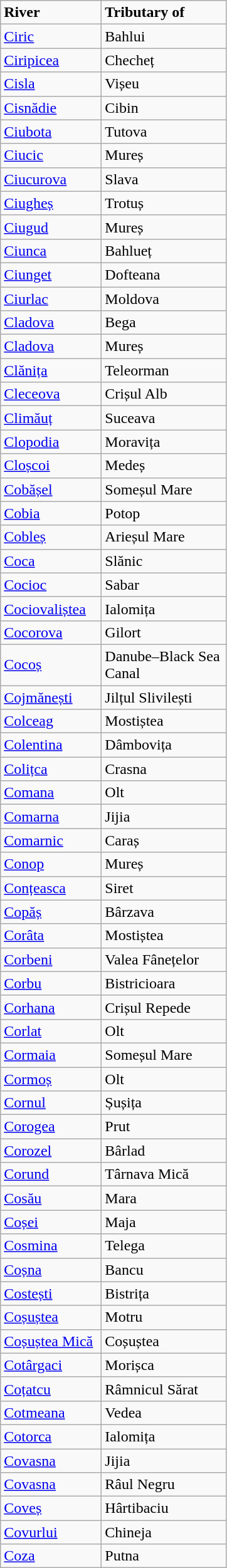<table class="wikitable">
<tr>
<td width="100pt"><strong>River</strong></td>
<td width="125pt"><strong>Tributary of</strong></td>
</tr>
<tr>
<td><a href='#'>Ciric</a></td>
<td>Bahlui</td>
</tr>
<tr>
<td><a href='#'>Ciripicea</a></td>
<td>Checheț</td>
</tr>
<tr>
<td><a href='#'>Cisla</a></td>
<td>Vișeu</td>
</tr>
<tr>
<td><a href='#'>Cisnădie</a></td>
<td>Cibin</td>
</tr>
<tr>
<td><a href='#'>Ciubota</a></td>
<td>Tutova</td>
</tr>
<tr>
<td><a href='#'>Ciucic</a></td>
<td>Mureș</td>
</tr>
<tr>
<td><a href='#'>Ciucurova</a></td>
<td>Slava</td>
</tr>
<tr>
<td><a href='#'>Ciugheș</a></td>
<td>Trotuș</td>
</tr>
<tr>
<td><a href='#'>Ciugud</a></td>
<td>Mureș</td>
</tr>
<tr>
<td><a href='#'>Ciunca</a></td>
<td>Bahlueț</td>
</tr>
<tr>
<td><a href='#'>Ciunget</a></td>
<td>Dofteana</td>
</tr>
<tr>
<td><a href='#'>Ciurlac</a></td>
<td>Moldova</td>
</tr>
<tr>
<td><a href='#'>Cladova</a></td>
<td>Bega</td>
</tr>
<tr>
<td><a href='#'>Cladova</a></td>
<td>Mureș</td>
</tr>
<tr>
<td><a href='#'>Clănița</a></td>
<td>Teleorman</td>
</tr>
<tr>
<td><a href='#'>Cleceova</a></td>
<td>Crișul Alb</td>
</tr>
<tr>
<td><a href='#'>Climăuț</a></td>
<td>Suceava</td>
</tr>
<tr>
<td><a href='#'>Clopodia</a></td>
<td>Moravița</td>
</tr>
<tr>
<td><a href='#'>Cloșcoi</a></td>
<td>Medeș</td>
</tr>
<tr>
<td><a href='#'>Cobășel</a></td>
<td>Someșul Mare</td>
</tr>
<tr>
<td><a href='#'>Cobia</a></td>
<td>Potop</td>
</tr>
<tr>
<td><a href='#'>Cobleș</a></td>
<td>Arieșul Mare</td>
</tr>
<tr>
<td><a href='#'>Coca</a></td>
<td>Slănic</td>
</tr>
<tr>
<td><a href='#'>Cocioc</a></td>
<td>Sabar</td>
</tr>
<tr>
<td><a href='#'>Cociovaliștea</a></td>
<td>Ialomița</td>
</tr>
<tr>
<td><a href='#'>Cocorova</a></td>
<td>Gilort</td>
</tr>
<tr>
<td><a href='#'>Cocoș</a></td>
<td>Danube–Black Sea Canal</td>
</tr>
<tr>
<td><a href='#'>Cojmănești</a></td>
<td>Jilțul Slivilești</td>
</tr>
<tr>
<td><a href='#'>Colceag</a></td>
<td>Mostiștea</td>
</tr>
<tr>
<td><a href='#'>Colentina</a></td>
<td>Dâmbovița</td>
</tr>
<tr>
<td><a href='#'>Colițca</a></td>
<td>Crasna</td>
</tr>
<tr>
<td><a href='#'>Comana</a></td>
<td>Olt</td>
</tr>
<tr>
<td><a href='#'>Comarna</a></td>
<td>Jijia</td>
</tr>
<tr>
<td><a href='#'>Comarnic</a></td>
<td>Caraș</td>
</tr>
<tr>
<td><a href='#'>Conop</a></td>
<td>Mureș</td>
</tr>
<tr>
<td><a href='#'>Conțeasca</a></td>
<td>Siret</td>
</tr>
<tr>
<td><a href='#'>Copăș</a></td>
<td>Bârzava</td>
</tr>
<tr>
<td><a href='#'>Corâta</a></td>
<td>Mostiștea</td>
</tr>
<tr>
<td><a href='#'>Corbeni</a></td>
<td>Valea Fânețelor</td>
</tr>
<tr>
<td><a href='#'>Corbu</a></td>
<td>Bistricioara</td>
</tr>
<tr>
<td><a href='#'>Corhana</a></td>
<td>Crișul Repede</td>
</tr>
<tr>
<td><a href='#'>Corlat</a></td>
<td>Olt</td>
</tr>
<tr>
<td><a href='#'>Cormaia</a></td>
<td>Someșul Mare</td>
</tr>
<tr>
<td><a href='#'>Cormoș</a></td>
<td>Olt</td>
</tr>
<tr>
<td><a href='#'>Cornul</a></td>
<td>Șușița</td>
</tr>
<tr>
<td><a href='#'>Corogea</a></td>
<td>Prut</td>
</tr>
<tr>
<td><a href='#'>Corozel</a></td>
<td>Bârlad</td>
</tr>
<tr>
<td><a href='#'>Corund</a></td>
<td>Târnava Mică</td>
</tr>
<tr>
<td><a href='#'>Cosău</a></td>
<td>Mara</td>
</tr>
<tr>
<td><a href='#'>Coșei</a></td>
<td>Maja</td>
</tr>
<tr>
<td><a href='#'>Cosmina</a></td>
<td>Telega</td>
</tr>
<tr>
<td><a href='#'>Coșna</a></td>
<td>Bancu</td>
</tr>
<tr>
<td><a href='#'>Costești</a></td>
<td>Bistrița</td>
</tr>
<tr>
<td><a href='#'>Coșuștea</a></td>
<td>Motru</td>
</tr>
<tr>
<td><a href='#'>Coșuștea Mică</a></td>
<td>Coșuștea</td>
</tr>
<tr>
<td><a href='#'>Cotârgaci</a></td>
<td>Morișca</td>
</tr>
<tr>
<td><a href='#'>Coțatcu</a></td>
<td>Râmnicul Sărat</td>
</tr>
<tr>
<td><a href='#'>Cotmeana</a></td>
<td>Vedea</td>
</tr>
<tr>
<td><a href='#'>Cotorca</a></td>
<td>Ialomița</td>
</tr>
<tr>
<td><a href='#'>Covasna</a></td>
<td>Jijia</td>
</tr>
<tr>
<td><a href='#'>Covasna</a></td>
<td>Râul Negru</td>
</tr>
<tr>
<td><a href='#'>Coveș</a></td>
<td>Hârtibaciu</td>
</tr>
<tr>
<td><a href='#'>Covurlui</a></td>
<td>Chineja</td>
</tr>
<tr>
<td><a href='#'>Coza</a></td>
<td>Putna</td>
</tr>
</table>
